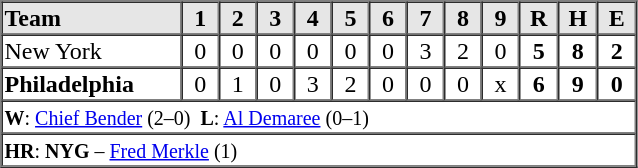<table border=1 cellspacing=0 width=425 style="margin-left:3em;">
<tr style="text-align:center; background-color:#e6e6e6;">
<th align=left width=125>Team</th>
<th width=25>1</th>
<th width=25>2</th>
<th width=25>3</th>
<th width=25>4</th>
<th width=25>5</th>
<th width=25>6</th>
<th width=25>7</th>
<th width=25>8</th>
<th width=25>9</th>
<th width=25>R</th>
<th width=25>H</th>
<th width=25>E</th>
</tr>
<tr style="text-align:center;">
<td align=left>New York</td>
<td>0</td>
<td>0</td>
<td>0</td>
<td>0</td>
<td>0</td>
<td>0</td>
<td>3</td>
<td>2</td>
<td>0</td>
<td><strong>5</strong></td>
<td><strong>8</strong></td>
<td><strong>2</strong></td>
</tr>
<tr style="text-align:center;">
<td align=left><strong>Philadelphia</strong></td>
<td>0</td>
<td>1</td>
<td>0</td>
<td>3</td>
<td>2</td>
<td>0</td>
<td>0</td>
<td>0</td>
<td>x</td>
<td><strong>6</strong></td>
<td><strong>9</strong></td>
<td><strong>0</strong></td>
</tr>
<tr style="text-align:left;">
<td colspan=13><small><strong>W</strong>: <a href='#'>Chief Bender</a> (2–0)  <strong>L</strong>: <a href='#'>Al Demaree</a> (0–1)</small></td>
</tr>
<tr style="text-align:left;">
<td colspan=13><small><strong>HR</strong>: <strong>NYG</strong> – <a href='#'>Fred Merkle</a> (1)</small></td>
</tr>
</table>
